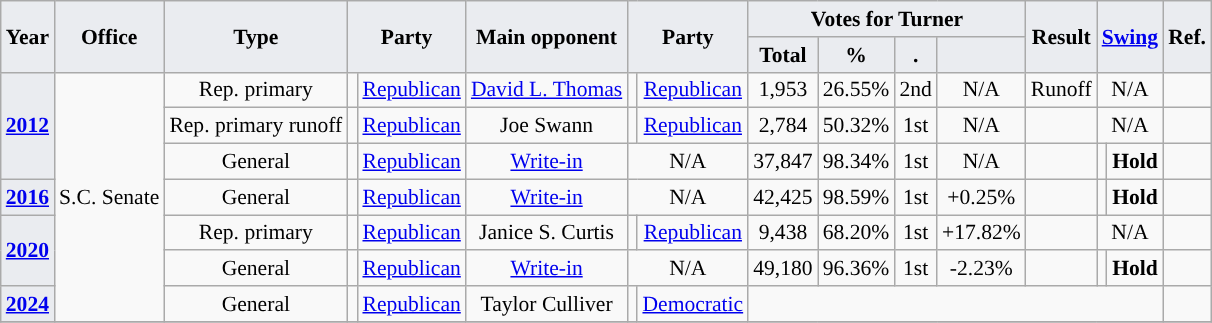<table class="wikitable" style="font-size: 90%; text-align:center;">
<tr>
<th style="background-color:#EAECF0;" rowspan=2>Year</th>
<th style="background-color:#EAECF0;" rowspan=2>Office</th>
<th style="background-color:#EAECF0;" rowspan=2>Type</th>
<th style="background-color:#EAECF0;" colspan=2 rowspan=2>Party</th>
<th style="background-color:#EAECF0;" rowspan=2>Main opponent</th>
<th style="background-color:#EAECF0;" colspan=2 rowspan=2>Party</th>
<th style="background-color:#EAECF0;" colspan=4>Votes for Turner</th>
<th style="background-color:#EAECF0;" rowspan=2>Result</th>
<th style="background-color:#EAECF0;" colspan=2 rowspan=2><a href='#'>Swing</a></th>
<th style="background-color:#EAECF0;" colspan=2 rowspan=2>Ref.</th>
</tr>
<tr>
<th style="background-color:#EAECF0;">Total</th>
<th style="background-color:#EAECF0;">%</th>
<th style="background-color:#EAECF0;">.</th>
<th style="background-color:#EAECF0;"></th>
</tr>
<tr>
<th rowspan=3 style="background-color:#EAECF0;"><a href='#'>2012</a></th>
<td rowspan=7>S.C. Senate</td>
<td>Rep. primary</td>
<td style="background-color:"></td>
<td><a href='#'>Republican</a></td>
<td><a href='#'>David L. Thomas</a></td>
<td style="background-color:"></td>
<td><a href='#'>Republican</a></td>
<td>1,953</td>
<td>26.55%</td>
<td>2nd</td>
<td>N/A</td>
<td>Runoff</td>
<td colspan=2>N/A</td>
<td></td>
</tr>
<tr>
<td>Rep. primary runoff</td>
<td style="background-color:"></td>
<td><a href='#'>Republican</a></td>
<td>Joe Swann</td>
<td style="background-color:"></td>
<td><a href='#'>Republican</a></td>
<td>2,784</td>
<td>50.32%</td>
<td>1st</td>
<td>N/A</td>
<td></td>
<td colspan=2>N/A</td>
<td></td>
</tr>
<tr>
<td>General</td>
<td style="background-color:"></td>
<td><a href='#'>Republican</a></td>
<td><a href='#'>Write-in</a></td>
<td colspan=2>N/A</td>
<td>37,847</td>
<td>98.34%</td>
<td>1st</td>
<td>N/A</td>
<td></td>
<td style="background-color:"></td>
<td><strong>Hold</strong></td>
<td></td>
</tr>
<tr>
<th style="background-color:#EAECF0;"><a href='#'>2016</a></th>
<td>General</td>
<td style="background-color:"></td>
<td><a href='#'>Republican</a></td>
<td><a href='#'>Write-in</a></td>
<td colspan=2>N/A</td>
<td>42,425</td>
<td>98.59%</td>
<td>1st</td>
<td>+0.25%</td>
<td></td>
<td style="background-color:"></td>
<td><strong>Hold</strong></td>
<td></td>
</tr>
<tr>
<th rowspan=2 style="background-color:#EAECF0;"><a href='#'>2020</a></th>
<td>Rep. primary</td>
<td style="background-color:"></td>
<td><a href='#'>Republican</a></td>
<td>Janice S. Curtis</td>
<td style="background-color:"></td>
<td><a href='#'>Republican</a></td>
<td>9,438</td>
<td>68.20%</td>
<td>1st</td>
<td>+17.82%</td>
<td></td>
<td colspan=2>N/A</td>
<td></td>
</tr>
<tr>
<td>General</td>
<td style="background-color:"></td>
<td><a href='#'>Republican</a></td>
<td><a href='#'>Write-in</a></td>
<td colspan=2>N/A</td>
<td>49,180</td>
<td>96.36%</td>
<td>1st</td>
<td>-2.23%</td>
<td></td>
<td style="background-color:"></td>
<td><strong>Hold</strong></td>
<td></td>
</tr>
<tr>
<th style="background-color:#EAECF0;"><a href='#'>2024</a></th>
<td>General</td>
<td style="background-color:"></td>
<td><a href='#'>Republican</a></td>
<td>Taylor Culliver</td>
<td style="background-color:"></td>
<td><a href='#'>Democratic</a></td>
<td colspan=7></td>
<td></td>
</tr>
<tr>
</tr>
</table>
